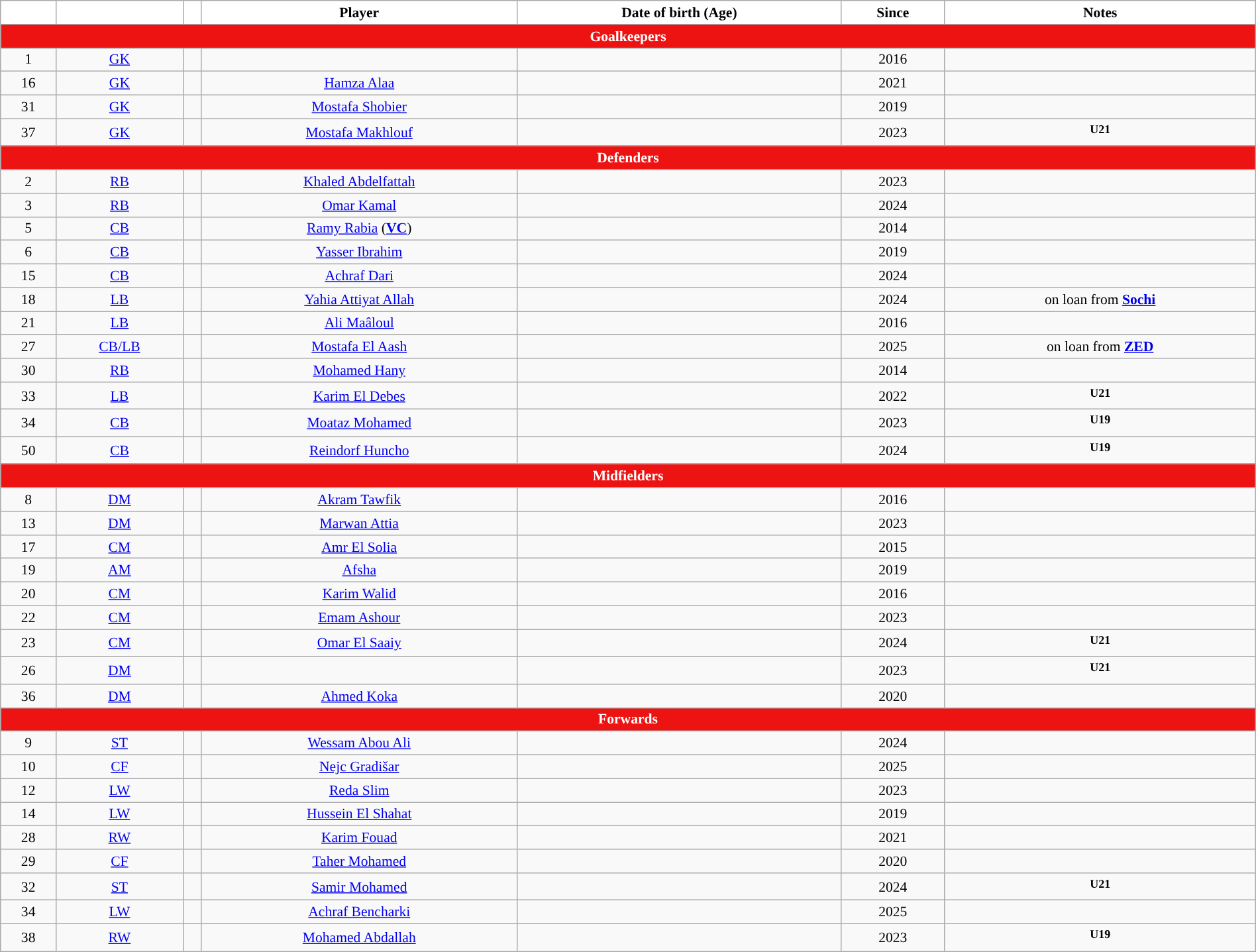<table class="wikitable" style="text-align:center; font-size:90%; width:100%">
<tr>
<th style="background:white; color:black; text-align:center;"></th>
<th style="background:white; color:black; text-align:center;"></th>
<th style="background:white; color:black; text-align:center;"></th>
<th style="background:white; color:black; text-align:center;">Player</th>
<th style="background:white; color:black; text-align:center;">Date of birth (Age)</th>
<th style="background:white; color:black; text-align:center;">Since</th>
<th style="background:white; color:black; text-align:center;">Notes</th>
</tr>
<tr>
<th colspan="12" style="background:#ed1313; color:#FFFFFF; ">Goalkeepers</th>
</tr>
<tr>
<td align=center>1</td>
<td align=center><a href='#'>GK</a></td>
<td align=center></td>
<td align=center></td>
<td align=center></td>
<td align=center>2016</td>
<td></td>
</tr>
<tr>
<td align=center>16</td>
<td align=center><a href='#'>GK</a></td>
<td align=center></td>
<td align=center><a href='#'>Hamza Alaa</a></td>
<td align=center></td>
<td align=center>2021</td>
<td></td>
</tr>
<tr>
<td align=center>31</td>
<td align=center><a href='#'>GK</a></td>
<td align=center></td>
<td align=center><a href='#'>Mostafa Shobier</a></td>
<td align=center></td>
<td align=center>2019</td>
<td></td>
</tr>
<tr>
<td align=center>37</td>
<td align=center><a href='#'>GK</a></td>
<td align=center></td>
<td align=center><a href='#'>Mostafa Makhlouf</a></td>
<td align=center></td>
<td align=center>2023</td>
<td><sup><strong>U21</strong></sup></td>
</tr>
<tr>
<th colspan="12" style="background:#ed1313; color:#FFFFFF; ">Defenders</th>
</tr>
<tr>
<td align=center>2</td>
<td align=center><a href='#'>RB</a></td>
<td align=center></td>
<td align=center><a href='#'>Khaled Abdelfattah</a></td>
<td align=center></td>
<td align=center>2023</td>
<td></td>
</tr>
<tr>
<td align=center>3</td>
<td align=center><a href='#'>RB</a></td>
<td align=center></td>
<td align=center><a href='#'>Omar Kamal</a></td>
<td align=center></td>
<td align=center>2024</td>
<td></td>
</tr>
<tr>
<td align=center>5</td>
<td align=center><a href='#'>CB</a></td>
<td align=center></td>
<td align=center><a href='#'>Ramy Rabia</a> (<strong><a href='#'>VC</a></strong>)</td>
<td align=center></td>
<td align=center>2014</td>
<td></td>
</tr>
<tr>
<td align=center>6</td>
<td align=center><a href='#'>CB</a></td>
<td align=center></td>
<td align=center><a href='#'>Yasser Ibrahim</a></td>
<td align=center></td>
<td align=center>2019</td>
<td></td>
</tr>
<tr>
<td align=center>15</td>
<td align=center><a href='#'>CB</a></td>
<td align=center></td>
<td align=center><a href='#'>Achraf Dari</a></td>
<td align=center></td>
<td align=center>2024</td>
<td></td>
</tr>
<tr>
<td align=center>18</td>
<td align=center><a href='#'>LB</a></td>
<td align=center></td>
<td align=center><a href='#'>Yahia Attiyat Allah</a></td>
<td align=center></td>
<td align=center>2024</td>
<td>on loan from <strong><a href='#'>Sochi</a></strong></td>
</tr>
<tr>
<td align=center>21</td>
<td align=center><a href='#'>LB</a></td>
<td align=center></td>
<td align=center><a href='#'>Ali Maâloul</a></td>
<td align=center></td>
<td align=center>2016</td>
<td></td>
</tr>
<tr>
<td align=center>27</td>
<td align=center><a href='#'>CB/LB</a></td>
<td align=center></td>
<td align=center><a href='#'>Mostafa El Aash</a></td>
<td align=center></td>
<td align=center>2025</td>
<td>on loan from <strong><a href='#'>ZED</a></strong></td>
</tr>
<tr>
<td align=center>30</td>
<td align=center><a href='#'>RB</a></td>
<td align=center></td>
<td align=center><a href='#'>Mohamed Hany</a></td>
<td align=center></td>
<td align=center>2014</td>
<td></td>
</tr>
<tr>
<td align=center>33</td>
<td align=center><a href='#'>LB</a></td>
<td align=center></td>
<td align=center><a href='#'>Karim El Debes</a></td>
<td align=center></td>
<td align=center>2022</td>
<td><sup><strong>U21</strong></sup></td>
</tr>
<tr>
<td align=center>34</td>
<td align=center><a href='#'>CB</a></td>
<td align=center></td>
<td align=center><a href='#'>Moataz Mohamed</a></td>
<td align=center></td>
<td align=center>2023</td>
<td><sup><strong>U19</strong></sup></td>
</tr>
<tr>
<td align=center>50</td>
<td align=center><a href='#'>CB</a></td>
<td align=center></td>
<td align=center><a href='#'>Reindorf Huncho</a></td>
<td align=center></td>
<td align=center>2024</td>
<td><sup><strong>U19</strong></sup></td>
</tr>
<tr>
<th colspan="12" style="background:#ed1313; color:#FFFFFF; ">Midfielders</th>
</tr>
<tr>
<td align=center>8</td>
<td align=center><a href='#'>DM</a></td>
<td align=center></td>
<td align=center><a href='#'>Akram Tawfik</a></td>
<td align=center></td>
<td align=center>2016</td>
<td></td>
</tr>
<tr>
<td align=center>13</td>
<td align=center><a href='#'>DM</a></td>
<td align=center></td>
<td align=center><a href='#'>Marwan Attia</a></td>
<td align=center></td>
<td align=center>2023</td>
<td></td>
</tr>
<tr>
<td align=center>17</td>
<td align=center><a href='#'>CM</a></td>
<td align=center></td>
<td align=center><a href='#'>Amr El Solia</a></td>
<td align=center></td>
<td align=center>2015</td>
<td></td>
</tr>
<tr>
<td align=center>19</td>
<td align=center><a href='#'>AM</a></td>
<td align=center></td>
<td align=center><a href='#'>Afsha</a></td>
<td align=center></td>
<td align=center>2019</td>
<td></td>
</tr>
<tr>
<td align=center>20</td>
<td align=center><a href='#'>CM</a></td>
<td align=center></td>
<td align=center><a href='#'>Karim Walid</a></td>
<td align=center></td>
<td align=center>2016</td>
<td></td>
</tr>
<tr>
<td align=center>22</td>
<td align=center><a href='#'>CM</a></td>
<td align=center></td>
<td align=center><a href='#'>Emam Ashour</a></td>
<td align=center></td>
<td align=center>2023</td>
<td></td>
</tr>
<tr>
<td align=center>23</td>
<td align=center><a href='#'>CM</a></td>
<td align=center></td>
<td align=center><a href='#'>Omar El Saaiy</a></td>
<td align=center></td>
<td align=center>2024</td>
<td><sup><strong>U21</strong></sup></td>
</tr>
<tr>
<td align=center>26</td>
<td align=center><a href='#'>DM</a></td>
<td align=center></td>
<td align=center></td>
<td align=center></td>
<td align=center>2023</td>
<td><sup><strong>U21</strong></sup></td>
</tr>
<tr>
<td align=center>36</td>
<td align=center><a href='#'>DM</a></td>
<td align=center></td>
<td align=center><a href='#'>Ahmed Koka</a></td>
<td align=center></td>
<td align=center>2020</td>
<td></td>
</tr>
<tr>
<th colspan="12" style="background:#ed1313; color:#FFFFFF; ">Forwards</th>
</tr>
<tr>
<td align=center>9</td>
<td align=center><a href='#'>ST</a></td>
<td align=center></td>
<td align=center><a href='#'>Wessam Abou Ali</a></td>
<td align=center></td>
<td align=center>2024</td>
<td></td>
</tr>
<tr>
<td align=center>10</td>
<td align=center><a href='#'>CF</a></td>
<td align=center></td>
<td align=center><a href='#'>Nejc Gradišar</a></td>
<td align=center></td>
<td align=center>2025</td>
<td></td>
</tr>
<tr>
<td align=center>12</td>
<td align=center><a href='#'>LW</a></td>
<td align=center></td>
<td align=center><a href='#'>Reda Slim</a></td>
<td align=center></td>
<td align=center>2023</td>
<td></td>
</tr>
<tr>
<td align=center>14</td>
<td align=center><a href='#'>LW</a></td>
<td align=center></td>
<td align=center><a href='#'>Hussein El Shahat</a></td>
<td align=center></td>
<td align=center>2019</td>
<td></td>
</tr>
<tr>
<td align=center>28</td>
<td align=center><a href='#'>RW</a></td>
<td align=center></td>
<td align=center><a href='#'>Karim Fouad</a></td>
<td align=center></td>
<td align=center>2021</td>
<td></td>
</tr>
<tr>
<td align=center>29</td>
<td align=center><a href='#'>CF</a></td>
<td align=center></td>
<td align=center><a href='#'>Taher Mohamed</a></td>
<td align=center></td>
<td align=center>2020</td>
<td></td>
</tr>
<tr>
<td align=center>32</td>
<td align=center><a href='#'>ST</a></td>
<td align=center></td>
<td align=center><a href='#'>Samir Mohamed</a></td>
<td align=center></td>
<td align=center>2024</td>
<td><sup><strong>U21</strong></sup></td>
</tr>
<tr>
<td align=center>34</td>
<td align=center><a href='#'>LW</a></td>
<td align=center></td>
<td align=center><a href='#'>Achraf Bencharki</a></td>
<td align=center></td>
<td align=center>2025</td>
<td></td>
</tr>
<tr>
<td align=center>38</td>
<td align=center><a href='#'>RW</a></td>
<td align=center></td>
<td align=center><a href='#'>Mohamed Abdallah</a></td>
<td align=center></td>
<td align=center>2023</td>
<td><sup><strong>U19</strong></sup></td>
</tr>
</table>
